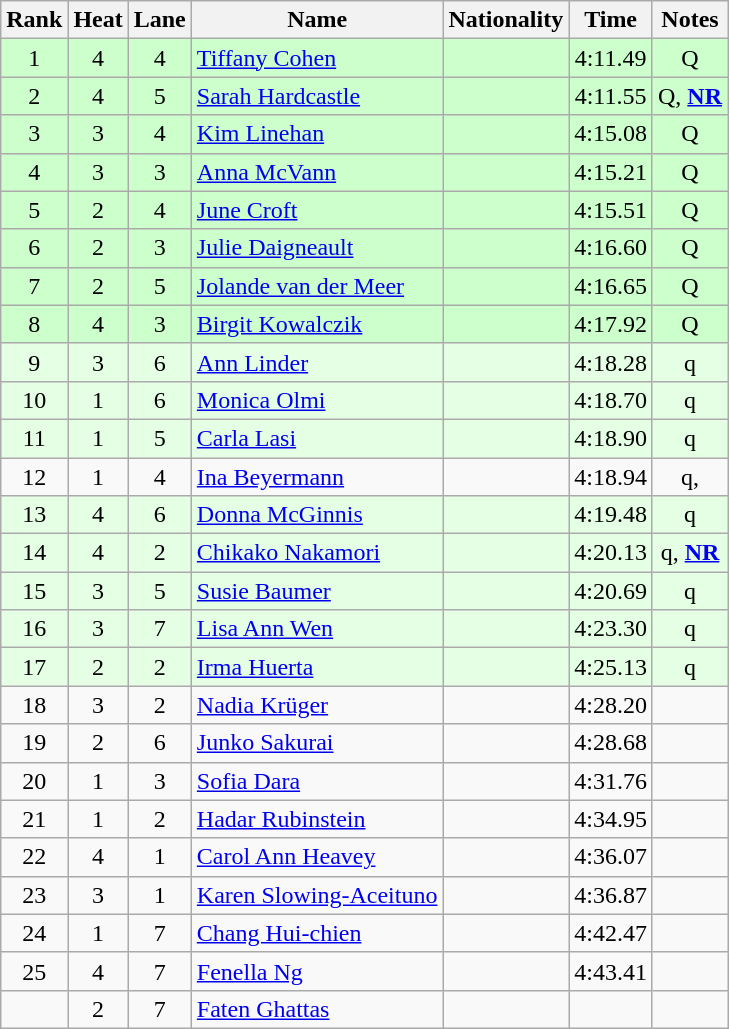<table class="wikitable sortable" style="text-align:center">
<tr>
<th>Rank</th>
<th>Heat</th>
<th>Lane</th>
<th>Name</th>
<th>Nationality</th>
<th>Time</th>
<th>Notes</th>
</tr>
<tr bgcolor=#cfc>
<td>1</td>
<td>4</td>
<td>4</td>
<td align=left><a href='#'>Tiffany Cohen</a></td>
<td align=left></td>
<td>4:11.49</td>
<td>Q</td>
</tr>
<tr bgcolor=#cfc>
<td>2</td>
<td>4</td>
<td>5</td>
<td align=left><a href='#'>Sarah Hardcastle</a></td>
<td align=left></td>
<td>4:11.55</td>
<td>Q, <strong><a href='#'>NR</a></strong></td>
</tr>
<tr bgcolor=#cfc>
<td>3</td>
<td>3</td>
<td>4</td>
<td align=left><a href='#'>Kim Linehan</a></td>
<td align=left></td>
<td>4:15.08</td>
<td>Q</td>
</tr>
<tr bgcolor=#cfc>
<td>4</td>
<td>3</td>
<td>3</td>
<td align=left><a href='#'>Anna McVann</a></td>
<td align=left></td>
<td>4:15.21</td>
<td>Q</td>
</tr>
<tr bgcolor=#cfc>
<td>5</td>
<td>2</td>
<td>4</td>
<td align=left><a href='#'>June Croft</a></td>
<td align=left></td>
<td>4:15.51</td>
<td>Q</td>
</tr>
<tr bgcolor=#cfc>
<td>6</td>
<td>2</td>
<td>3</td>
<td align=left><a href='#'>Julie Daigneault</a></td>
<td align=left></td>
<td>4:16.60</td>
<td>Q</td>
</tr>
<tr bgcolor=#cfc>
<td>7</td>
<td>2</td>
<td>5</td>
<td align=left><a href='#'>Jolande van der Meer</a></td>
<td align=left></td>
<td>4:16.65</td>
<td>Q</td>
</tr>
<tr bgcolor=#cfc>
<td>8</td>
<td>4</td>
<td>3</td>
<td align=left><a href='#'>Birgit Kowalczik</a></td>
<td align=left></td>
<td>4:17.92</td>
<td>Q</td>
</tr>
<tr bgcolor=e5ffe5>
<td>9</td>
<td>3</td>
<td>6</td>
<td align=left><a href='#'>Ann Linder</a></td>
<td align=left></td>
<td>4:18.28</td>
<td>q</td>
</tr>
<tr bgcolor=e5ffe5>
<td>10</td>
<td>1</td>
<td>6</td>
<td align=left><a href='#'>Monica Olmi</a></td>
<td align=left></td>
<td>4:18.70</td>
<td>q</td>
</tr>
<tr bgcolor=e5ffe5>
<td>11</td>
<td>1</td>
<td>5</td>
<td align=left><a href='#'>Carla Lasi</a></td>
<td align=left></td>
<td>4:18.90</td>
<td>q</td>
</tr>
<tr>
<td>12</td>
<td>1</td>
<td>4</td>
<td align=left><a href='#'>Ina Beyermann</a></td>
<td align=left></td>
<td>4:18.94</td>
<td>q, </td>
</tr>
<tr bgcolor=e5ffe5>
<td>13</td>
<td>4</td>
<td>6</td>
<td align=left><a href='#'>Donna McGinnis</a></td>
<td align=left></td>
<td>4:19.48</td>
<td>q</td>
</tr>
<tr bgcolor=e5ffe5>
<td>14</td>
<td>4</td>
<td>2</td>
<td align=left><a href='#'>Chikako Nakamori</a></td>
<td align=left></td>
<td>4:20.13</td>
<td>q, <strong><a href='#'>NR</a></strong></td>
</tr>
<tr bgcolor=e5ffe5>
<td>15</td>
<td>3</td>
<td>5</td>
<td align=left><a href='#'>Susie Baumer</a></td>
<td align=left></td>
<td>4:20.69</td>
<td>q</td>
</tr>
<tr bgcolor=e5ffe5>
<td>16</td>
<td>3</td>
<td>7</td>
<td align=left><a href='#'>Lisa Ann Wen</a></td>
<td align=left></td>
<td>4:23.30</td>
<td>q</td>
</tr>
<tr bgcolor=e5ffe5>
<td>17</td>
<td>2</td>
<td>2</td>
<td align=left><a href='#'>Irma Huerta</a></td>
<td align=left></td>
<td>4:25.13</td>
<td>q</td>
</tr>
<tr>
<td>18</td>
<td>3</td>
<td>2</td>
<td align=left><a href='#'>Nadia Krüger</a></td>
<td align=left></td>
<td>4:28.20</td>
<td></td>
</tr>
<tr>
<td>19</td>
<td>2</td>
<td>6</td>
<td align=left><a href='#'>Junko Sakurai</a></td>
<td align=left></td>
<td>4:28.68</td>
<td></td>
</tr>
<tr>
<td>20</td>
<td>1</td>
<td>3</td>
<td align=left><a href='#'>Sofia Dara</a></td>
<td align=left></td>
<td>4:31.76</td>
<td></td>
</tr>
<tr>
<td>21</td>
<td>1</td>
<td>2</td>
<td align=left><a href='#'>Hadar Rubinstein</a></td>
<td align=left></td>
<td>4:34.95</td>
<td></td>
</tr>
<tr>
<td>22</td>
<td>4</td>
<td>1</td>
<td align=left><a href='#'>Carol Ann Heavey</a></td>
<td align=left></td>
<td>4:36.07</td>
<td></td>
</tr>
<tr>
<td>23</td>
<td>3</td>
<td>1</td>
<td align=left><a href='#'>Karen Slowing-Aceituno</a></td>
<td align=left></td>
<td>4:36.87</td>
<td></td>
</tr>
<tr>
<td>24</td>
<td>1</td>
<td>7</td>
<td align=left><a href='#'>Chang Hui-chien</a></td>
<td align=left></td>
<td>4:42.47</td>
<td></td>
</tr>
<tr>
<td>25</td>
<td>4</td>
<td>7</td>
<td align=left><a href='#'>Fenella Ng</a></td>
<td align=left></td>
<td>4:43.41</td>
<td></td>
</tr>
<tr>
<td></td>
<td>2</td>
<td>7</td>
<td align=left><a href='#'>Faten Ghattas</a></td>
<td align=left></td>
<td></td>
<td></td>
</tr>
</table>
